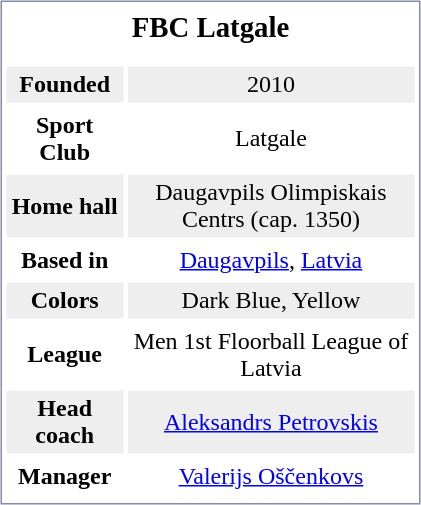<table style="margin:5px; border:1px solid #8888AA;" align=right cellpadding=3 cellspacing=3 width=280>
<tr align="center" bgcolor="White">
<td colspan=2><span><big><strong>FBC Latgale</strong></big></span></td>
</tr>
<tr align="center">
<td colspan=2></td>
</tr>
<tr align="center" bgcolor="#eeeeee">
<td><strong>Founded</strong></td>
<td>2010</td>
</tr>
<tr align="center">
<td><strong>Sport Club</strong></td>
<td>Latgale</td>
</tr>
<tr align="center" bgcolor="#eeeeee">
<td><strong>Home hall</strong></td>
<td>Daugavpils Olimpiskais Centrs (cap. 1350)</td>
</tr>
<tr align="center">
<td><strong>Based in</strong></td>
<td><a href='#'>Daugavpils</a>, <a href='#'>Latvia</a></td>
</tr>
<tr align="center" bgcolor="#eeeeee">
<td><strong>Colors</strong></td>
<td>Dark Blue, Yellow</td>
</tr>
<tr align="center">
<td><strong>League</strong></td>
<td>Men 1st Floorball League of Latvia</td>
</tr>
<tr align="center" bgcolor="#eeeeee">
<td><strong>Head coach</strong></td>
<td><a href='#'>Aleksandrs Petrovskis</a></td>
</tr>
<tr align="center">
<td><strong>Manager</strong></td>
<td><a href='#'>Valerijs Oščenkovs</a></td>
</tr>
<tr align="center">
</tr>
</table>
